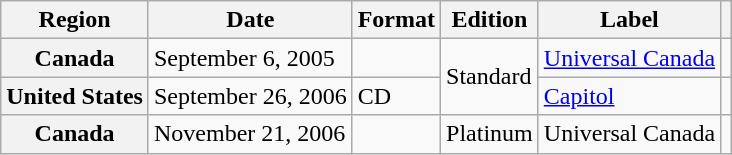<table class="wikitable plainrowheaders">
<tr>
<th scope="col">Region</th>
<th>Date</th>
<th>Format</th>
<th>Edition</th>
<th>Label</th>
<th></th>
</tr>
<tr>
<th scope="row">Canada</th>
<td>September 6, 2005</td>
<td></td>
<td rowspan="2">Standard</td>
<td><a href='#'>Universal Canada</a></td>
<td></td>
</tr>
<tr>
<th scope="row">United States</th>
<td>September 26, 2006</td>
<td>CD</td>
<td><a href='#'>Capitol</a></td>
<td></td>
</tr>
<tr>
<th scope="row">Canada</th>
<td>November 21, 2006</td>
<td></td>
<td>Platinum</td>
<td>Universal Canada</td>
<td></td>
</tr>
</table>
